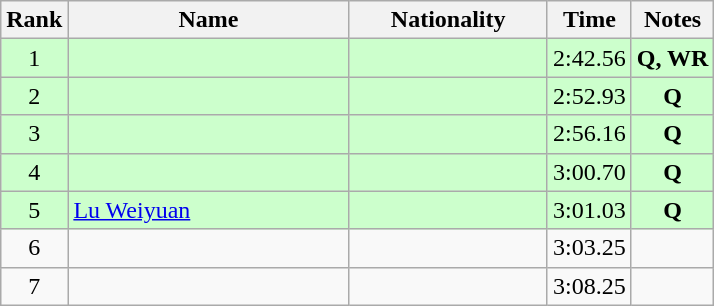<table class="wikitable sortable" style="text-align:center">
<tr>
<th>Rank</th>
<th style="width:180px">Name</th>
<th style="width:125px">Nationality</th>
<th>Time</th>
<th>Notes</th>
</tr>
<tr style="background:#cfc;">
<td>1</td>
<td style="text-align:left;"></td>
<td style="text-align:left;"></td>
<td>2:42.56</td>
<td><strong>Q, WR</strong></td>
</tr>
<tr style="background:#cfc;">
<td>2</td>
<td style="text-align:left;"></td>
<td style="text-align:left;"></td>
<td>2:52.93</td>
<td><strong>Q</strong></td>
</tr>
<tr style="background:#cfc;">
<td>3</td>
<td style="text-align:left;"></td>
<td style="text-align:left;"></td>
<td>2:56.16</td>
<td><strong>Q</strong></td>
</tr>
<tr style="background:#cfc;">
<td>4</td>
<td style="text-align:left;"></td>
<td style="text-align:left;"></td>
<td>3:00.70</td>
<td><strong>Q</strong></td>
</tr>
<tr style="background:#cfc;">
<td>5</td>
<td style="text-align:left;"><a href='#'>Lu Weiyuan</a></td>
<td style="text-align:left;"></td>
<td>3:01.03</td>
<td><strong>Q</strong></td>
</tr>
<tr>
<td>6</td>
<td style="text-align:left;"></td>
<td style="text-align:left;"></td>
<td>3:03.25</td>
<td></td>
</tr>
<tr>
<td>7</td>
<td style="text-align:left;"></td>
<td style="text-align:left;"></td>
<td>3:08.25</td>
<td></td>
</tr>
</table>
